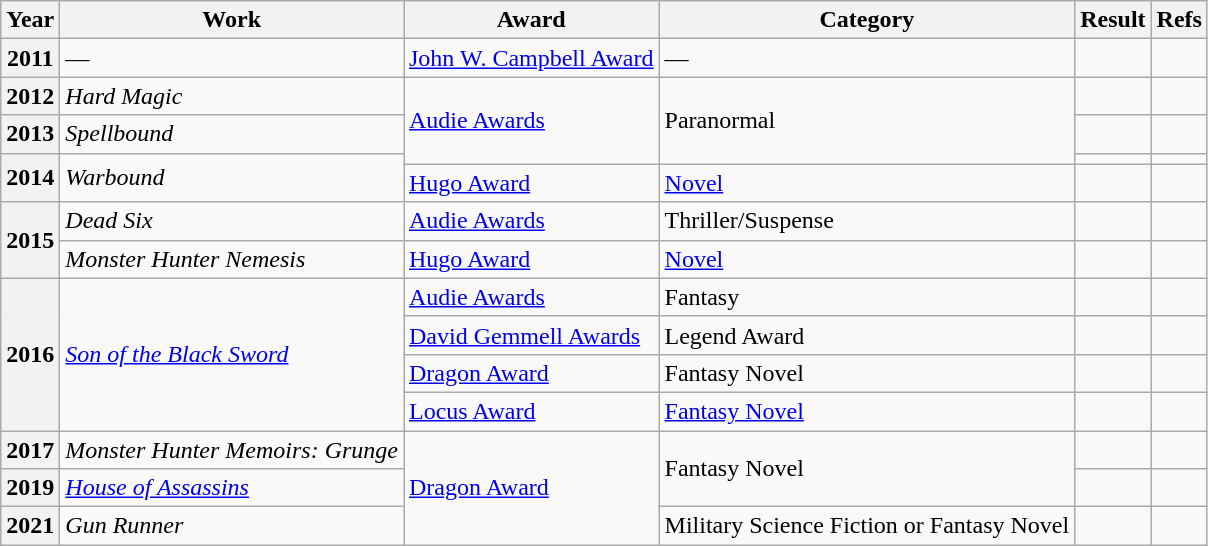<table class="wikitable sortable">
<tr>
<th>Year</th>
<th>Work</th>
<th>Award</th>
<th>Category</th>
<th>Result</th>
<th>Refs</th>
</tr>
<tr>
<th>2011</th>
<td>—</td>
<td><a href='#'>John W. Campbell Award</a></td>
<td>—</td>
<td></td>
<td></td>
</tr>
<tr>
<th>2012</th>
<td><em>Hard Magic</em></td>
<td rowspan="3"><a href='#'>Audie Awards</a></td>
<td rowspan="3">Paranormal</td>
<td></td>
<td></td>
</tr>
<tr>
<th>2013</th>
<td><em>Spellbound</em></td>
<td></td>
<td></td>
</tr>
<tr>
<th rowspan="2">2014</th>
<td rowspan="2"><em>Warbound</em></td>
<td></td>
<td></td>
</tr>
<tr>
<td><a href='#'>Hugo Award</a></td>
<td><a href='#'>Novel</a></td>
<td></td>
<td></td>
</tr>
<tr>
<th rowspan="2">2015</th>
<td><em>Dead Six</em></td>
<td><a href='#'>Audie Awards</a></td>
<td>Thriller/Suspense</td>
<td></td>
<td></td>
</tr>
<tr>
<td><em>Monster Hunter Nemesis</em></td>
<td><a href='#'>Hugo Award</a></td>
<td><a href='#'>Novel</a></td>
<td></td>
<td></td>
</tr>
<tr>
<th rowspan="4">2016</th>
<td rowspan="4"><em><a href='#'>Son of the Black Sword</a></em></td>
<td><a href='#'>Audie Awards</a></td>
<td>Fantasy</td>
<td></td>
<td></td>
</tr>
<tr>
<td><a href='#'>David Gemmell Awards</a></td>
<td>Legend Award</td>
<td></td>
<td></td>
</tr>
<tr>
<td><a href='#'>Dragon Award</a></td>
<td>Fantasy Novel</td>
<td></td>
<td></td>
</tr>
<tr>
<td><a href='#'>Locus Award</a></td>
<td><a href='#'>Fantasy Novel</a></td>
<td></td>
<td></td>
</tr>
<tr>
<th>2017</th>
<td><em>Monster Hunter Memoirs: Grunge</em></td>
<td rowspan="3"><a href='#'>Dragon Award</a></td>
<td rowspan="2">Fantasy Novel</td>
<td></td>
<td></td>
</tr>
<tr>
<th>2019</th>
<td><em><a href='#'>House of Assassins</a></em></td>
<td></td>
<td></td>
</tr>
<tr>
<th>2021</th>
<td><em>Gun Runner</em></td>
<td>Military Science Fiction or Fantasy Novel</td>
<td></td>
<td></td>
</tr>
</table>
